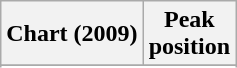<table class="wikitable sortable">
<tr>
<th>Chart (2009)</th>
<th>Peak<br>position</th>
</tr>
<tr>
</tr>
<tr>
</tr>
<tr>
</tr>
</table>
